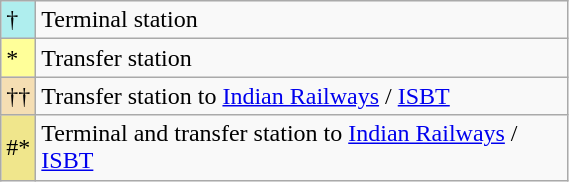<table class="wikitable" width="30%">
<tr>
<td style="background-color:#AFEEEE">†</td>
<td>Terminal station</td>
</tr>
<tr>
<td style="background-color:#FFFF99">*</td>
<td>Transfer station</td>
</tr>
<tr>
<td style="background-color:#F5DEB3">††</td>
<td>Transfer station to <a href='#'>Indian Railways</a> / <a href='#'>ISBT</a></td>
</tr>
<tr>
<td style="background-color:#F0E68C">#*</td>
<td>Terminal and transfer station to <a href='#'>Indian Railways</a> /  <a href='#'>ISBT</a></td>
</tr>
</table>
